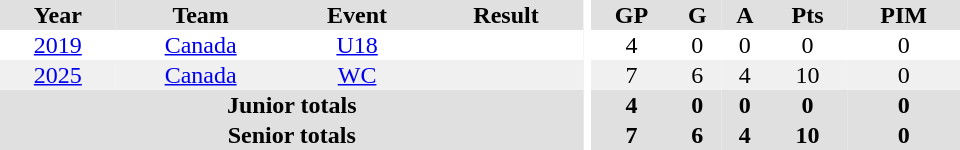<table border="0" cellpadding="1" cellspacing="0" ID="Table3" style="text-align:center; width:40em">
<tr ALIGN="center" bgcolor="#e0e0e0">
<th>Year</th>
<th>Team</th>
<th>Event</th>
<th>Result</th>
<th rowspan="99" bgcolor="#ffffff"></th>
<th>GP</th>
<th>G</th>
<th>A</th>
<th>Pts</th>
<th>PIM</th>
</tr>
<tr>
<td><a href='#'>2019</a></td>
<td><a href='#'>Canada</a></td>
<td><a href='#'>U18</a></td>
<td></td>
<td>4</td>
<td>0</td>
<td>0</td>
<td>0</td>
<td>0</td>
</tr>
<tr bgcolor="#f0f0f0">
<td><a href='#'>2025</a></td>
<td><a href='#'>Canada</a></td>
<td><a href='#'>WC</a></td>
<td></td>
<td>7</td>
<td>6</td>
<td>4</td>
<td>10</td>
<td>0</td>
</tr>
<tr bgcolor="#e0e0e0">
<th colspan="4">Junior totals</th>
<th>4</th>
<th>0</th>
<th>0</th>
<th>0</th>
<th>0</th>
</tr>
<tr bgcolor="#e0e0e0">
<th colspan="4">Senior totals</th>
<th>7</th>
<th>6</th>
<th>4</th>
<th>10</th>
<th>0</th>
</tr>
</table>
